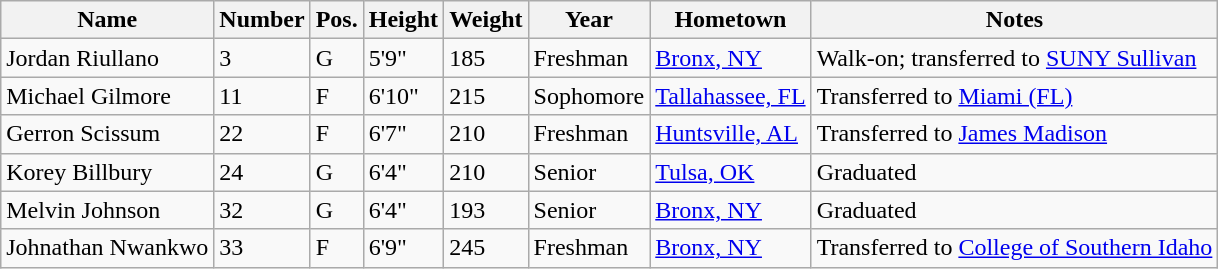<table class="wikitable sortable" border="1">
<tr>
<th>Name</th>
<th>Number</th>
<th>Pos.</th>
<th>Height</th>
<th>Weight</th>
<th>Year</th>
<th>Hometown</th>
<th class="unsortable">Notes</th>
</tr>
<tr>
<td>Jordan Riullano</td>
<td>3</td>
<td>G</td>
<td>5'9"</td>
<td>185</td>
<td>Freshman</td>
<td><a href='#'>Bronx, NY</a></td>
<td>Walk-on; transferred to <a href='#'>SUNY Sullivan</a></td>
</tr>
<tr>
<td>Michael Gilmore</td>
<td>11</td>
<td>F</td>
<td>6'10"</td>
<td>215</td>
<td>Sophomore</td>
<td><a href='#'>Tallahassee, FL</a></td>
<td>Transferred to <a href='#'>Miami (FL)</a></td>
</tr>
<tr>
<td>Gerron Scissum</td>
<td>22</td>
<td>F</td>
<td>6'7"</td>
<td>210</td>
<td>Freshman</td>
<td><a href='#'>Huntsville, AL</a></td>
<td>Transferred to <a href='#'>James Madison</a></td>
</tr>
<tr>
<td>Korey Billbury</td>
<td>24</td>
<td>G</td>
<td>6'4"</td>
<td>210</td>
<td>Senior</td>
<td><a href='#'>Tulsa, OK</a></td>
<td>Graduated</td>
</tr>
<tr>
<td>Melvin Johnson</td>
<td>32</td>
<td>G</td>
<td>6'4"</td>
<td>193</td>
<td>Senior</td>
<td><a href='#'>Bronx, NY</a></td>
<td>Graduated</td>
</tr>
<tr>
<td>Johnathan Nwankwo</td>
<td>33</td>
<td>F</td>
<td>6'9"</td>
<td>245</td>
<td>Freshman</td>
<td><a href='#'>Bronx, NY</a></td>
<td>Transferred to <a href='#'>College of Southern Idaho</a></td>
</tr>
</table>
